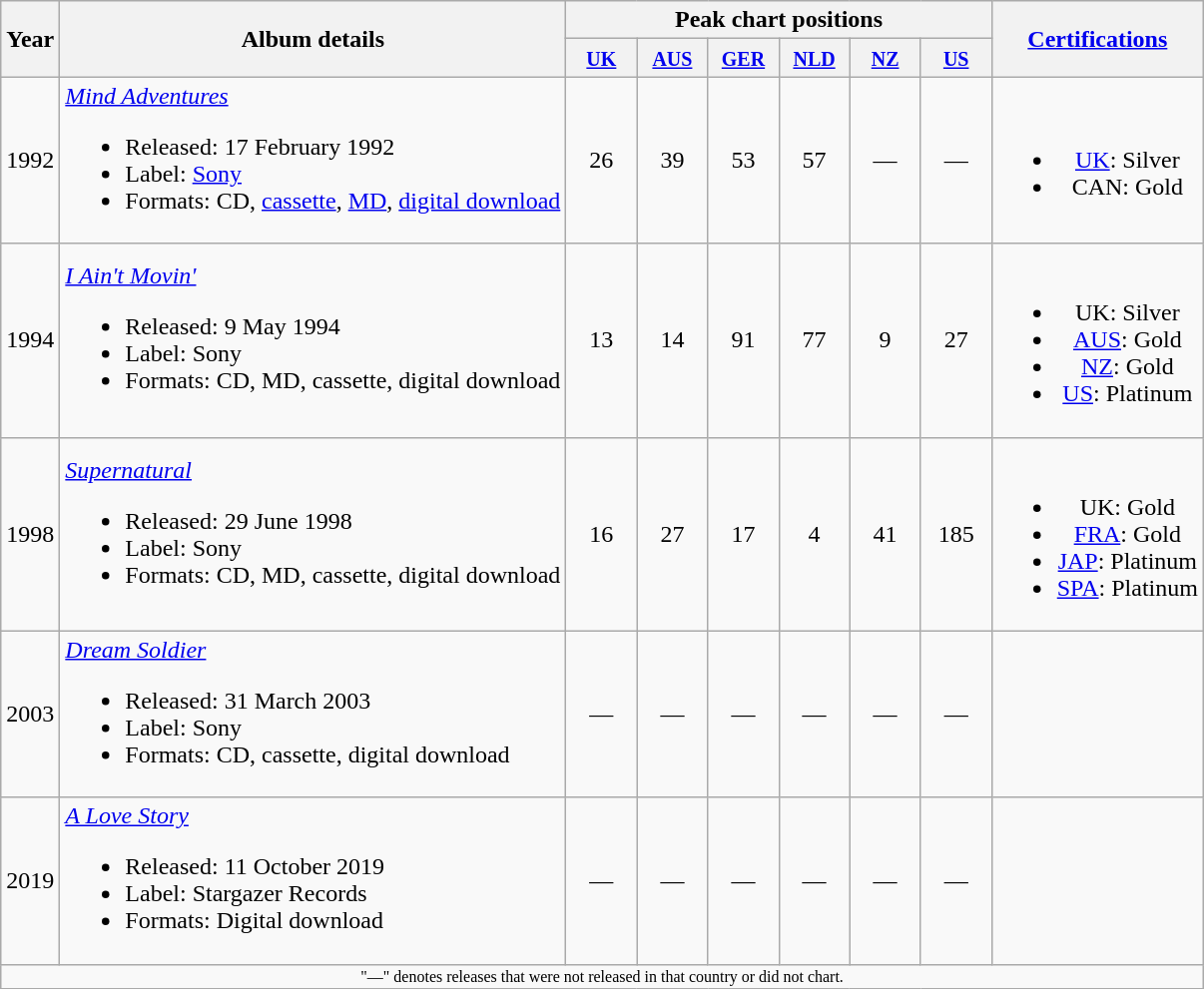<table class="wikitable" style="text-align:center;">
<tr>
<th rowspan="2">Year</th>
<th rowspan="2">Album details</th>
<th colspan="6">Peak chart positions</th>
<th rowspan="2"><a href='#'>Certifications</a></th>
</tr>
<tr>
<th style="width:40px;"><small><a href='#'>UK</a></small><br></th>
<th style="width:40px;"><small><a href='#'>AUS</a></small><br></th>
<th style="width:40px;"><small><a href='#'>GER</a></small><br></th>
<th style="width:40px;"><small><a href='#'>NLD</a></small><br></th>
<th style="width:40px;"><small><a href='#'>NZ</a></small><br></th>
<th style="width:40px;"><small><a href='#'>US</a></small><br></th>
</tr>
<tr>
<td>1992</td>
<td align="left"><em><a href='#'>Mind Adventures</a></em><br><ul><li>Released: 17 February 1992</li><li>Label: <a href='#'>Sony</a></li><li>Formats: CD, <a href='#'>cassette</a>, <a href='#'>MD</a>, <a href='#'>digital download</a></li></ul></td>
<td>26</td>
<td>39</td>
<td>53</td>
<td>57</td>
<td>—</td>
<td>—</td>
<td><br><ul><li><a href='#'>UK</a>: Silver</li><li>CAN: Gold</li></ul></td>
</tr>
<tr>
<td>1994</td>
<td align="left"><em><a href='#'>I Ain't Movin'</a></em><br><ul><li>Released: 9 May 1994</li><li>Label: Sony</li><li>Formats: CD, MD, cassette, digital download</li></ul></td>
<td>13</td>
<td>14</td>
<td>91</td>
<td>77</td>
<td>9</td>
<td>27</td>
<td><br><ul><li>UK: Silver</li><li><a href='#'>AUS</a>: Gold</li><li><a href='#'>NZ</a>: Gold</li><li><a href='#'>US</a>: Platinum</li></ul></td>
</tr>
<tr>
<td>1998</td>
<td align="left"><em><a href='#'>Supernatural</a></em><br><ul><li>Released: 29 June 1998</li><li>Label: Sony</li><li>Formats: CD, MD, cassette, digital download</li></ul></td>
<td>16</td>
<td>27</td>
<td>17</td>
<td>4</td>
<td>41</td>
<td>185</td>
<td><br><ul><li>UK: Gold</li><li><a href='#'>FRA</a>: Gold</li><li><a href='#'>JAP</a>: Platinum</li><li><a href='#'>SPA</a>: Platinum</li></ul></td>
</tr>
<tr>
<td>2003</td>
<td align="left"><em><a href='#'>Dream Soldier</a></em><br><ul><li>Released: 31 March 2003</li><li>Label: Sony</li><li>Formats: CD, cassette, digital download</li></ul></td>
<td>—</td>
<td>—</td>
<td>—</td>
<td>—</td>
<td>—</td>
<td>—</td>
<td></td>
</tr>
<tr>
<td>2019</td>
<td align="left"><em><a href='#'>A Love Story</a></em><br><ul><li>Released: 11 October 2019</li><li>Label: Stargazer Records</li><li>Formats: Digital download</li></ul></td>
<td>—</td>
<td>—</td>
<td>—</td>
<td>—</td>
<td>—</td>
<td>—</td>
<td></td>
</tr>
<tr>
<td colspan="9" style="text-align:center; font-size:8pt;">"—" denotes releases that were not released in that country or did not chart.</td>
</tr>
</table>
